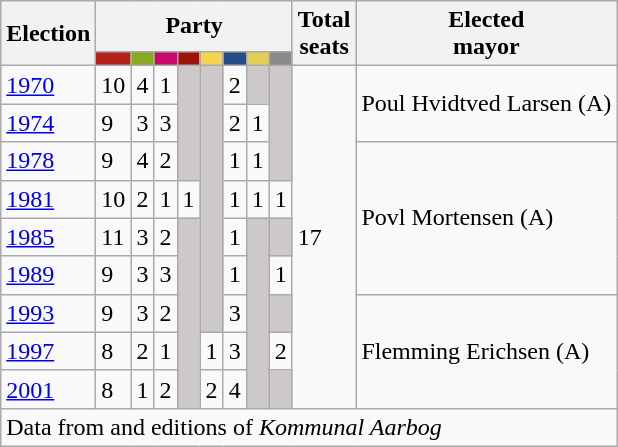<table class="wikitable">
<tr>
<th rowspan=2>Election</th>
<th colspan=8>Party</th>
<th rowspan=2>Total<br>seats</th>
<th rowspan=2>Elected<br>mayor</th>
</tr>
<tr>
<td style="background:#B5211D;"><strong><a href='#'></a></strong></td>
<td style="background:#89A920;"><strong><a href='#'></a></strong></td>
<td style="background:#C9096C;"><strong><a href='#'></a></strong></td>
<td style="background:#9D1309;"><strong><a href='#'></a></strong></td>
<td style="background:#F4D44D;"><strong><a href='#'></a></strong></td>
<td style="background:#254C85;"><strong><a href='#'></a></strong></td>
<td style="background:#E3CF57;"><strong><a href='#'></a></strong></td>
<td style="background:#8B8989;"><strong></strong></td>
</tr>
<tr>
<td><a href='#'>1970</a></td>
<td>10</td>
<td>4</td>
<td>1</td>
<td style="background:#CDC9C9;" rowspan=3></td>
<td style="background:#CDC9C9;" rowspan=7></td>
<td>2</td>
<td style="background:#CDC9C9;"></td>
<td style="background:#CDC9C9;" rowspan=3></td>
<td rowspan=9>17</td>
<td rowspan=2>Poul Hvidtved Larsen (A)</td>
</tr>
<tr>
<td><a href='#'>1974</a></td>
<td>9</td>
<td>3</td>
<td>3</td>
<td>2</td>
<td>1</td>
</tr>
<tr>
<td><a href='#'>1978</a></td>
<td>9</td>
<td>4</td>
<td>2</td>
<td>1</td>
<td>1</td>
<td rowspan=4>Povl Mortensen (A)</td>
</tr>
<tr>
<td><a href='#'>1981</a></td>
<td>10</td>
<td>2</td>
<td>1</td>
<td>1</td>
<td>1</td>
<td>1</td>
<td>1</td>
</tr>
<tr>
<td><a href='#'>1985</a></td>
<td>11</td>
<td>3</td>
<td>2</td>
<td style="background:#CDC9C9;" rowspan=5></td>
<td>1</td>
<td style="background:#CDC9C9;" rowspan=5></td>
<td style="background:#CDC9C9;"></td>
</tr>
<tr>
<td><a href='#'>1989</a></td>
<td>9</td>
<td>3</td>
<td>3</td>
<td>1</td>
<td>1</td>
</tr>
<tr>
<td><a href='#'>1993</a></td>
<td>9</td>
<td>3</td>
<td>2</td>
<td>3</td>
<td style="background:#CDC9C9;"></td>
<td rowspan=3>Flemming Erichsen (A)</td>
</tr>
<tr>
<td><a href='#'>1997</a></td>
<td>8</td>
<td>2</td>
<td>1</td>
<td>1</td>
<td>3</td>
<td>2</td>
</tr>
<tr>
<td><a href='#'>2001</a></td>
<td>8</td>
<td>1</td>
<td>2</td>
<td>2</td>
<td>4</td>
<td style="background:#CDC9C9;"></td>
</tr>
<tr>
<td colspan=14>Data from  and editions of <em>Kommunal Aarbog</em></td>
</tr>
</table>
